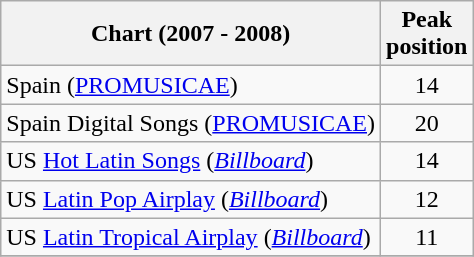<table class="wikitable">
<tr>
<th align="center">Chart (2007 - 2008)</th>
<th align="center">Peak<br>position</th>
</tr>
<tr>
<td align="left">Spain (<a href='#'>PROMUSICAE</a>)</td>
<td align="center">14</td>
</tr>
<tr>
<td align="left">Spain Digital Songs (<a href='#'>PROMUSICAE</a>)</td>
<td align="center">20</td>
</tr>
<tr>
<td align="left">US <a href='#'>Hot Latin Songs</a> (<em><a href='#'>Billboard</a></em>)</td>
<td align="center">14</td>
</tr>
<tr>
<td align="left">US <a href='#'>Latin Pop Airplay</a> (<em><a href='#'>Billboard</a></em>)</td>
<td align="center">12</td>
</tr>
<tr>
<td align="left">US <a href='#'>Latin Tropical Airplay</a> (<em><a href='#'>Billboard</a></em>)</td>
<td align="center">11</td>
</tr>
<tr>
</tr>
</table>
